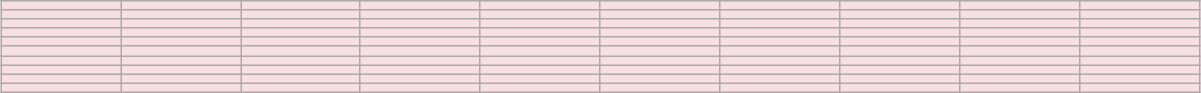<table class="wikitable" style="text-align: center; width: 100%; max-width: 800px; font-size: 0.8em; margin-left: 1em; background-color: #F8DEE5;">
<tr>
<td><a href='#'></a></td>
<td><a href='#'></a></td>
<td></td>
<td><a href='#'></a></td>
<td><a href='#'></a></td>
<td><a href='#'></a></td>
<td><a href='#'></a></td>
<td><a href='#'></a></td>
<td></td>
<td></td>
</tr>
<tr>
<td></td>
<td><a href='#'></a></td>
<td><a href='#'></a></td>
<td><a href='#'></a></td>
<td><a href='#'></a></td>
<td><a href='#'></a></td>
<td><a href='#'></a></td>
<td></td>
<td><a href='#'></a></td>
<td></td>
</tr>
<tr>
<td><a href='#'></a></td>
<td></td>
<td><a href='#'></a></td>
<td><a href='#'></a></td>
<td><a href='#'></a></td>
<td></td>
<td></td>
<td><a href='#'></a></td>
<td><a href='#'></a></td>
<td></td>
</tr>
<tr>
<td></td>
<td></td>
<td></td>
<td><a href='#'></a></td>
<td><a href='#'></a></td>
<td><a href='#'></a></td>
<td></td>
<td></td>
<td><a href='#'></a></td>
<td><a href='#'></a></td>
</tr>
<tr>
<td></td>
<td></td>
<td></td>
<td></td>
<td></td>
<td></td>
<td><a href='#'></a></td>
<td></td>
<td><a href='#'></a></td>
<td><a href='#'></a></td>
</tr>
<tr>
<td><a href='#'></a></td>
<td><a href='#'></a></td>
<td><a href='#'></a></td>
<td></td>
<td></td>
<td></td>
<td></td>
<td></td>
<td><a href='#'></a></td>
<td></td>
</tr>
<tr>
<td></td>
<td><a href='#'></a></td>
<td></td>
<td><a href='#'></a></td>
<td><a href='#'></a></td>
<td><a href='#'></a></td>
<td></td>
<td><a href='#'></a></td>
<td><a href='#'></a></td>
<td><a href='#'></a></td>
</tr>
<tr>
<td><a href='#'></a></td>
<td></td>
<td></td>
<td><a href='#'></a></td>
<td></td>
<td></td>
<td><a href='#'></a></td>
<td><a href='#'></a></td>
<td><a href='#'></a></td>
<td><a href='#'></a></td>
</tr>
<tr>
<td></td>
<td></td>
<td><a href='#'></a></td>
<td></td>
<td></td>
<td></td>
<td></td>
<td></td>
<td></td>
<td><a href='#'></a></td>
</tr>
<tr>
<td><a href='#'></a></td>
<td></td>
<td></td>
<td><a href='#'></a></td>
<td><a href='#'></a></td>
<td></td>
<td></td>
<td><a href='#'></a></td>
<td><a href='#'></a></td>
<td></td>
</tr>
</table>
